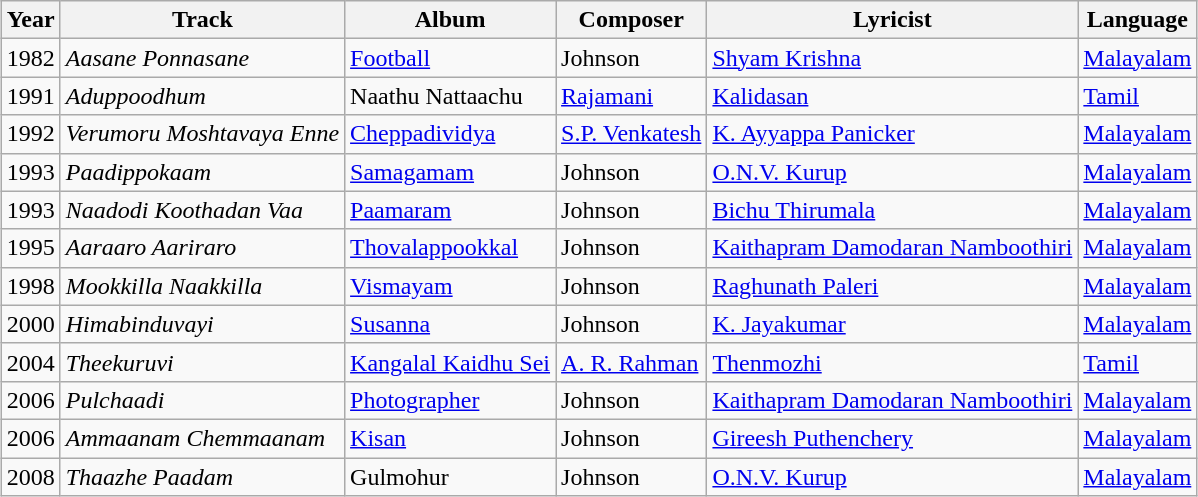<table class="wikitable" style="margin:auto">
<tr>
<th>Year</th>
<th>Track</th>
<th>Album</th>
<th>Composer</th>
<th>Lyricist</th>
<th>Language</th>
</tr>
<tr>
<td>1982</td>
<td><em>Aasane Ponnasane</em></td>
<td><a href='#'>Football</a></td>
<td>Johnson</td>
<td><a href='#'>Shyam Krishna</a></td>
<td><a href='#'>Malayalam</a></td>
</tr>
<tr>
<td>1991</td>
<td><em>Aduppoodhum</em></td>
<td>Naathu Nattaachu</td>
<td><a href='#'>Rajamani</a></td>
<td><a href='#'>Kalidasan</a></td>
<td><a href='#'>Tamil</a></td>
</tr>
<tr>
<td>1992</td>
<td><em>Verumoru Moshtavaya Enne</em></td>
<td><a href='#'>Cheppadividya</a></td>
<td><a href='#'>S.P. Venkatesh</a></td>
<td><a href='#'>K. Ayyappa Panicker</a></td>
<td><a href='#'>Malayalam</a></td>
</tr>
<tr>
<td>1993</td>
<td><em>Paadippokaam</em></td>
<td><a href='#'>Samagamam</a></td>
<td>Johnson</td>
<td><a href='#'>O.N.V. Kurup</a></td>
<td><a href='#'>Malayalam</a></td>
</tr>
<tr>
<td>1993</td>
<td><em>Naadodi Koothadan Vaa</em></td>
<td><a href='#'>Paamaram</a></td>
<td>Johnson</td>
<td><a href='#'>Bichu Thirumala</a></td>
<td><a href='#'>Malayalam</a></td>
</tr>
<tr>
<td>1995</td>
<td><em>Aaraaro Aariraro</em></td>
<td><a href='#'>Thovalappookkal</a></td>
<td>Johnson</td>
<td><a href='#'>Kaithapram Damodaran Namboothiri</a></td>
<td><a href='#'>Malayalam</a></td>
</tr>
<tr>
<td>1998</td>
<td><em>Mookkilla Naakkilla</em></td>
<td><a href='#'>Vismayam</a></td>
<td>Johnson</td>
<td><a href='#'>Raghunath Paleri</a></td>
<td><a href='#'>Malayalam</a></td>
</tr>
<tr>
<td>2000</td>
<td><em>Himabinduvayi</em></td>
<td><a href='#'>Susanna</a></td>
<td>Johnson</td>
<td><a href='#'>K. Jayakumar</a></td>
<td><a href='#'>Malayalam</a></td>
</tr>
<tr>
<td>2004</td>
<td><em>Theekuruvi</em></td>
<td><a href='#'>Kangalal Kaidhu Sei</a></td>
<td><a href='#'>A. R. Rahman</a></td>
<td><a href='#'>Thenmozhi</a></td>
<td><a href='#'>Tamil</a></td>
</tr>
<tr>
<td>2006</td>
<td><em>Pulchaadi</em></td>
<td><a href='#'>Photographer</a></td>
<td>Johnson</td>
<td><a href='#'>Kaithapram Damodaran Namboothiri</a></td>
<td><a href='#'>Malayalam</a></td>
</tr>
<tr>
<td>2006</td>
<td><em>Ammaanam Chemmaanam</em></td>
<td><a href='#'>Kisan</a></td>
<td>Johnson</td>
<td><a href='#'>Gireesh Puthenchery</a></td>
<td><a href='#'>Malayalam</a></td>
</tr>
<tr>
<td>2008</td>
<td><em>Thaazhe Paadam</em></td>
<td>Gulmohur</td>
<td>Johnson</td>
<td><a href='#'>O.N.V. Kurup</a></td>
<td><a href='#'>Malayalam</a></td>
</tr>
</table>
